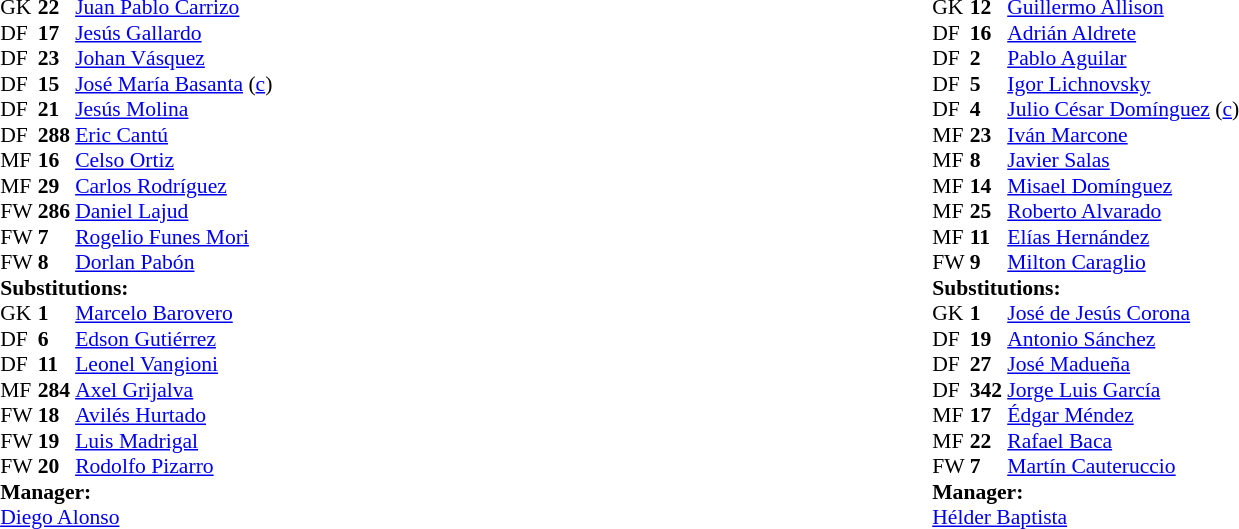<table width=100%>
<tr>
<td valign=top width=50%><br><table style="font-size:90%" cellspacing=0 cellpadding=0 align=center>
<tr>
<th width=25></th>
<th width=25></th>
</tr>
<tr>
<td>GK</td>
<td><strong>22</strong></td>
<td> <a href='#'>Juan Pablo Carrizo</a></td>
</tr>
<tr>
<td>DF</td>
<td><strong>17</strong></td>
<td> <a href='#'>Jesús Gallardo</a></td>
</tr>
<tr>
<td>DF</td>
<td><strong>23</strong></td>
<td> <a href='#'>Johan Vásquez</a></td>
<td></td>
<td></td>
</tr>
<tr>
<td>DF</td>
<td><strong>15</strong></td>
<td> <a href='#'>José María Basanta</a> (<a href='#'>c</a>)</td>
<td></td>
<td></td>
</tr>
<tr>
<td>DF</td>
<td><strong>21</strong></td>
<td> <a href='#'>Jesús Molina</a></td>
</tr>
<tr>
<td>DF</td>
<td><strong>288</strong></td>
<td> <a href='#'>Eric Cantú</a></td>
</tr>
<tr>
<td>MF</td>
<td><strong>16</strong></td>
<td> <a href='#'>Celso Ortiz</a></td>
<td></td>
</tr>
<tr>
<td>MF</td>
<td><strong>29</strong></td>
<td> <a href='#'>Carlos Rodríguez</a></td>
</tr>
<tr>
<td>FW</td>
<td><strong>286</strong></td>
<td> <a href='#'>Daniel Lajud</a></td>
<td></td>
<td></td>
</tr>
<tr>
<td>FW</td>
<td><strong>7</strong></td>
<td> <a href='#'>Rogelio Funes Mori</a></td>
</tr>
<tr>
<td>FW</td>
<td><strong>8</strong></td>
<td> <a href='#'>Dorlan Pabón</a></td>
</tr>
<tr>
<td colspan=3><strong>Substitutions:</strong></td>
</tr>
<tr>
<td>GK</td>
<td><strong>1</strong></td>
<td> <a href='#'>Marcelo Barovero</a></td>
</tr>
<tr>
<td>DF</td>
<td><strong>6</strong></td>
<td> <a href='#'>Edson Gutiérrez</a></td>
</tr>
<tr>
<td>DF</td>
<td><strong>11</strong></td>
<td> <a href='#'>Leonel Vangioni</a></td>
</tr>
<tr>
<td>MF</td>
<td><strong>284</strong></td>
<td> <a href='#'>Axel Grijalva</a></td>
<td></td>
<td></td>
</tr>
<tr>
<td>FW</td>
<td><strong>18</strong></td>
<td> <a href='#'>Avilés Hurtado</a></td>
<td></td>
<td></td>
</tr>
<tr>
<td>FW</td>
<td><strong>19</strong></td>
<td> <a href='#'>Luis Madrigal</a></td>
</tr>
<tr>
<td>FW</td>
<td><strong>20</strong></td>
<td> <a href='#'>Rodolfo Pizarro</a></td>
<td></td>
<td></td>
</tr>
<tr>
<td colspan=3><strong>Manager:</strong></td>
</tr>
<tr>
<td colspan=4> <a href='#'>Diego Alonso</a></td>
</tr>
</table>
</td>
<td valign=top></td>
<td valign=top width=50%><br><table style="font-size:90%" cellspacing=0 cellpadding=0 align=center>
<tr>
<th width=25></th>
<th width=25></th>
</tr>
<tr>
<td>GK</td>
<td><strong>12</strong></td>
<td> <a href='#'>Guillermo Allison</a></td>
</tr>
<tr>
<td>DF</td>
<td><strong>16</strong></td>
<td> <a href='#'>Adrián Aldrete</a></td>
</tr>
<tr>
<td>DF</td>
<td><strong>2</strong></td>
<td> <a href='#'>Pablo Aguilar</a></td>
</tr>
<tr>
<td>DF</td>
<td><strong>5</strong></td>
<td> <a href='#'>Igor Lichnovsky</a></td>
<td></td>
</tr>
<tr>
<td>DF</td>
<td><strong>4</strong></td>
<td> <a href='#'>Julio César Domínguez</a> (<a href='#'>c</a>)</td>
</tr>
<tr>
<td>MF</td>
<td><strong>23</strong></td>
<td> <a href='#'>Iván Marcone</a></td>
</tr>
<tr>
<td>MF</td>
<td><strong>8</strong></td>
<td> <a href='#'>Javier Salas</a></td>
</tr>
<tr>
<td>MF</td>
<td><strong>14</strong></td>
<td> <a href='#'>Misael Domínguez</a></td>
<td></td>
<td></td>
</tr>
<tr>
<td>MF</td>
<td><strong>25</strong></td>
<td> <a href='#'>Roberto Alvarado</a></td>
</tr>
<tr>
<td>MF</td>
<td><strong>11</strong></td>
<td> <a href='#'>Elías Hernández</a></td>
<td></td>
<td></td>
</tr>
<tr>
<td>FW</td>
<td><strong>9</strong></td>
<td> <a href='#'>Milton Caraglio</a></td>
<td></td>
<td></td>
</tr>
<tr>
<td colspan=3><strong>Substitutions:</strong></td>
</tr>
<tr>
<td>GK</td>
<td><strong>1</strong></td>
<td> <a href='#'>José de Jesús Corona</a></td>
</tr>
<tr>
<td>DF</td>
<td><strong>19</strong></td>
<td> <a href='#'>Antonio Sánchez</a></td>
<td></td>
<td></td>
</tr>
<tr>
<td>DF</td>
<td><strong>27</strong></td>
<td> <a href='#'>José Madueña</a></td>
</tr>
<tr>
<td>DF</td>
<td><strong>342</strong></td>
<td> <a href='#'>Jorge Luis García</a></td>
</tr>
<tr>
<td>MF</td>
<td><strong>17</strong></td>
<td> <a href='#'>Édgar Méndez</a></td>
<td></td>
<td></td>
</tr>
<tr>
<td>MF</td>
<td><strong>22</strong></td>
<td> <a href='#'>Rafael Baca</a></td>
</tr>
<tr>
<td>FW</td>
<td><strong>7</strong></td>
<td> <a href='#'>Martín Cauteruccio</a></td>
<td></td>
<td></td>
</tr>
<tr>
<td colspan=3><strong>Manager:</strong></td>
</tr>
<tr>
<td colspan=4> <a href='#'>Hélder Baptista</a></td>
</tr>
</table>
</td>
</tr>
</table>
